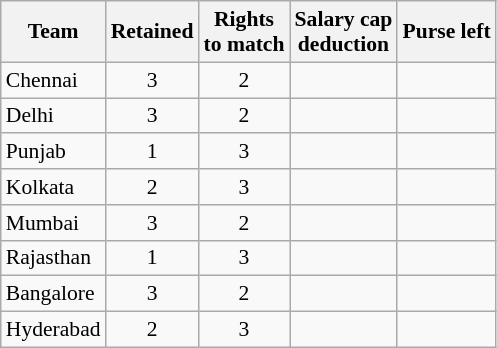<table class=wikitable style="margin:0; font-size:90%; text-align:center">
<tr>
<th>Team</th>
<th>Retained</th>
<th>Rights<br>to match</th>
<th>Salary cap<br>deduction</th>
<th>Purse left</th>
</tr>
<tr>
<td style="text-align:left">Chennai</td>
<td>3</td>
<td>2</td>
<td></td>
<td></td>
</tr>
<tr>
<td style="text-align:left">Delhi</td>
<td>3</td>
<td>2</td>
<td></td>
<td></td>
</tr>
<tr>
<td style="text-align:left">Punjab</td>
<td>1</td>
<td>3</td>
<td></td>
<td></td>
</tr>
<tr>
<td style="text-align:left">Kolkata</td>
<td>2</td>
<td>3</td>
<td></td>
<td></td>
</tr>
<tr>
<td style="text-align:left">Mumbai</td>
<td>3</td>
<td>2</td>
<td></td>
<td></td>
</tr>
<tr>
<td style="text-align:left">Rajasthan</td>
<td>1</td>
<td>3</td>
<td></td>
<td></td>
</tr>
<tr>
<td style="text-align:left">Bangalore</td>
<td>3</td>
<td>2</td>
<td></td>
<td></td>
</tr>
<tr>
<td style="text-align:left">Hyderabad</td>
<td>2</td>
<td>3</td>
<td></td>
<td></td>
</tr>
</table>
